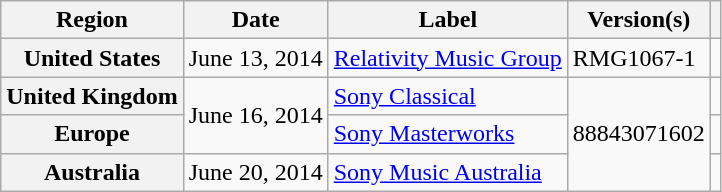<table class="wikitable plainrowheaders">
<tr>
<th scope="col">Region</th>
<th scope="col">Date</th>
<th scope="col">Label</th>
<th scope="col">Version(s)</th>
<th scope="col"></th>
</tr>
<tr>
<th scope="row">United States</th>
<td>June 13, 2014</td>
<td><a href='#'>Relativity Music Group</a></td>
<td>RMG1067-1</td>
<td></td>
</tr>
<tr>
<th scope="row">United Kingdom</th>
<td rowspan="2">June 16, 2014</td>
<td><a href='#'>Sony Classical</a></td>
<td rowspan="3">88843071602</td>
<td></td>
</tr>
<tr>
<th scope="row">Europe</th>
<td><a href='#'>Sony Masterworks</a></td>
<td></td>
</tr>
<tr>
<th scope="row">Australia</th>
<td>June 20, 2014</td>
<td><a href='#'>Sony Music Australia</a></td>
<td></td>
</tr>
</table>
